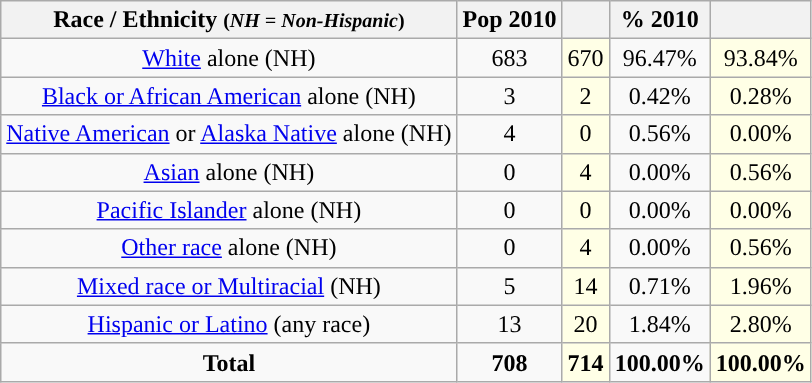<table class="wikitable" style="text-align:center;">
<tr>
<th>Race / Ethnicity <small>(<em>NH = Non-Hispanic</em>)</small></th>
<th>Pop 2010</th>
<th></th>
<th>% 2010</th>
<th></th>
</tr>
<tr>
<td><a href='#'>White</a> alone (NH)</td>
<td>683</td>
<td style='background: #ffffe6;'>670</td>
<td>96.47%</td>
<td style='background: #ffffe6;'>93.84%</td>
</tr>
<tr>
<td><a href='#'>Black or African American</a> alone (NH)</td>
<td>3</td>
<td style='background: #ffffe6;'>2</td>
<td>0.42%</td>
<td style='background: #ffffe6;'>0.28%</td>
</tr>
<tr>
<td><a href='#'>Native American</a> or <a href='#'>Alaska Native</a> alone (NH)</td>
<td>4</td>
<td style='background: #ffffe6;'>0</td>
<td>0.56%</td>
<td style='background: #ffffe6;'>0.00%</td>
</tr>
<tr>
<td><a href='#'>Asian</a> alone (NH)</td>
<td>0</td>
<td style='background: #ffffe6;'>4</td>
<td>0.00%</td>
<td style='background: #ffffe6;'>0.56%</td>
</tr>
<tr>
<td><a href='#'>Pacific Islander</a> alone (NH)</td>
<td>0</td>
<td style='background: #ffffe6;'>0</td>
<td>0.00%</td>
<td style='background: #ffffe6;'>0.00%</td>
</tr>
<tr>
<td><a href='#'>Other race</a> alone (NH)</td>
<td>0</td>
<td style='background: #ffffe6;'>4</td>
<td>0.00%</td>
<td style='background: #ffffe6;'>0.56%</td>
</tr>
<tr>
<td><a href='#'>Mixed race or Multiracial</a> (NH)</td>
<td>5</td>
<td style='background: #ffffe6;'>14</td>
<td>0.71%</td>
<td style='background: #ffffe6;'>1.96%</td>
</tr>
<tr>
<td><a href='#'>Hispanic or Latino</a> (any race)</td>
<td>13</td>
<td style='background: #ffffe6;'>20</td>
<td>1.84%</td>
<td style='background: #ffffe6;'>2.80%</td>
</tr>
<tr>
<td><strong>Total</strong></td>
<td><strong>708</strong></td>
<td style='background: #ffffe6;'><strong>714</strong></td>
<td><strong>100.00%</strong></td>
<td style='background: #ffffe6;'><strong>100.00%</strong></td>
</tr>
</table>
